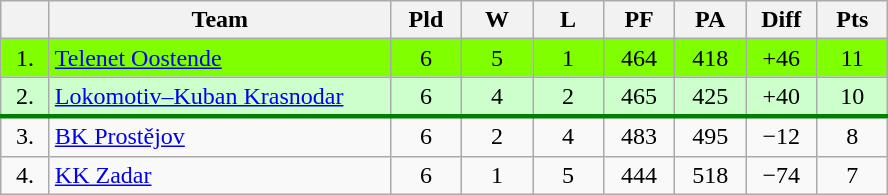<table class="wikitable" style="text-align:center">
<tr>
<th width=25></th>
<th width=220>Team</th>
<th width=40>Pld</th>
<th width=40>W</th>
<th width=40>L</th>
<th width=40>PF</th>
<th width=40>PA</th>
<th width=40>Diff</th>
<th width=40>Pts</th>
</tr>
<tr style="background:#7fff00;">
<td>1.</td>
<td align=left> <a href='#'>Telenet Oostende</a></td>
<td>6</td>
<td>5</td>
<td>1</td>
<td>464</td>
<td>418</td>
<td>+46</td>
<td>11</td>
</tr>
<tr style="background:#ccffcc;border-bottom:3px solid green;">
<td>2.</td>
<td align=left> <a href='#'>Lokomotiv–Kuban Krasnodar</a></td>
<td>6</td>
<td>4</td>
<td>2</td>
<td>465</td>
<td>425</td>
<td>+40</td>
<td>10</td>
</tr>
<tr style="background:#;">
<td>3.</td>
<td align=left> <a href='#'>BK Prostějov</a></td>
<td>6</td>
<td>2</td>
<td>4</td>
<td>483</td>
<td>495</td>
<td>−12</td>
<td>8</td>
</tr>
<tr style="background:#;">
<td>4.</td>
<td align=left> <a href='#'>KK Zadar</a></td>
<td>6</td>
<td>1</td>
<td>5</td>
<td>444</td>
<td>518</td>
<td>−74</td>
<td>7</td>
</tr>
</table>
